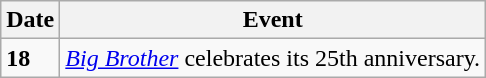<table class="wikitable">
<tr>
<th>Date</th>
<th>Event</th>
</tr>
<tr>
<td><strong>18</strong></td>
<td><em><a href='#'>Big Brother</a></em> celebrates its 25th anniversary.</td>
</tr>
</table>
